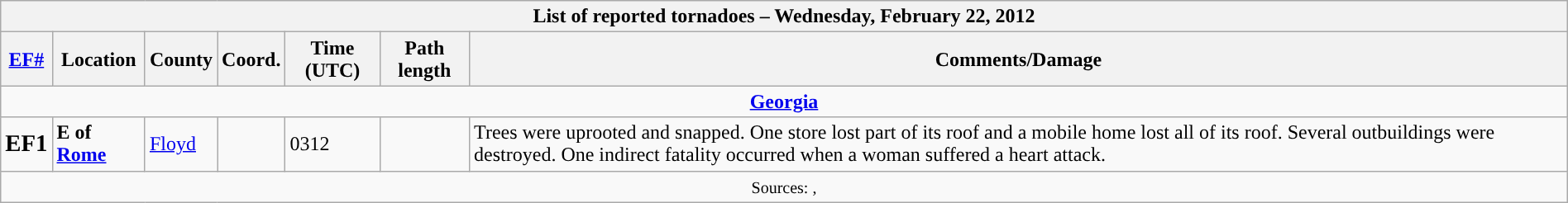<table class="wikitable collapsible" style="width:100%;">
<tr>
<th colspan="7">List of reported tornadoes – Wednesday, February 22, 2012</th>
</tr>
<tr>
<th><a href='#'>EF#</a></th>
<th>Location</th>
<th>County</th>
<th>Coord.</th>
<th>Time (UTC)</th>
<th>Path length</th>
<th>Comments/Damage</th>
</tr>
<tr>
<td colspan="7" style="text-align:center;"><strong><a href='#'>Georgia</a></strong></td>
</tr>
<tr>
<td><big><strong>EF1</strong></big></td>
<td><strong> E of <a href='#'>Rome</a></strong></td>
<td><a href='#'>Floyd</a></td>
<td></td>
<td>0312</td>
<td></td>
<td>Trees were uprooted and snapped. One store lost part of its roof and a mobile home lost all of its roof. Several outbuildings were destroyed. One indirect fatality occurred when a woman suffered a heart attack.</td>
</tr>
<tr>
<td colspan="7" style="text-align:center;"><small>Sources: , </small></td>
</tr>
</table>
